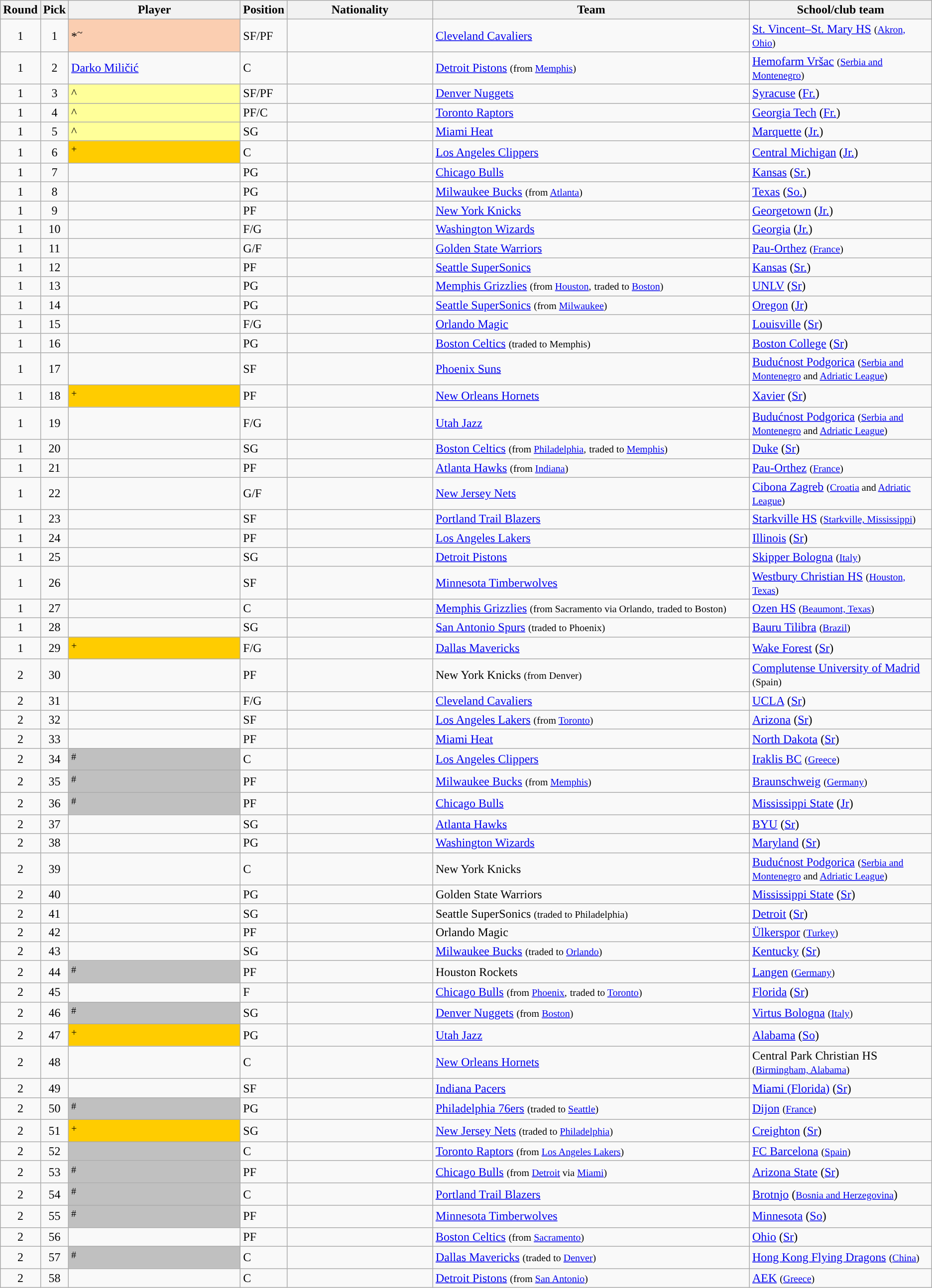<table class="wikitable sortable">
<tr>
<th scope="col" width="1%">Round</th>
<th scope="col" width="1%">Pick</th>
<th scope="col" width="19%">Player</th>
<th scope="col" width="1%">Position</th>
<th scope="col" width="16%">Nationality</th>
<th scope="col" width="35%">Team</th>
<th scope="col" width="20%">School/club team</th>
</tr>
<tr>
<td align=center>1</td>
<td align=center>1</td>
<td bgcolor="#FBCEB1">*<sup>~</sup></td>
<td>SF/PF</td>
<td></td>
<td><a href='#'>Cleveland Cavaliers</a></td>
<td><a href='#'>St. Vincent–St. Mary HS</a> <small>(<a href='#'>Akron, Ohio</a>)</small></td>
</tr>
<tr>
<td align=center>1</td>
<td align=center>2</td>
<td><a href='#'>Darko Miličić</a></td>
<td>C</td>
<td></td>
<td><a href='#'>Detroit Pistons</a> <small>(from <a href='#'>Memphis</a>)</small></td>
<td><a href='#'>Hemofarm Vršac</a> <small>(<a href='#'>Serbia and Montenegro</a>)</small></td>
</tr>
<tr>
<td align=center>1</td>
<td align=center>3</td>
<td bgcolor="#ff9">^</td>
<td>SF/PF</td>
<td></td>
<td><a href='#'>Denver Nuggets</a></td>
<td><a href='#'>Syracuse</a> (<a href='#'>Fr.</a>)</td>
</tr>
<tr>
<td align=center>1</td>
<td align=center>4</td>
<td bgcolor=#ff9>^</td>
<td>PF/C</td>
<td></td>
<td><a href='#'>Toronto Raptors</a></td>
<td><a href='#'>Georgia Tech</a> (<a href='#'>Fr.</a>)</td>
</tr>
<tr>
<td align=center>1</td>
<td align=center>5</td>
<td bgcolor="#ff9">^</td>
<td>SG</td>
<td></td>
<td><a href='#'>Miami Heat</a></td>
<td><a href='#'>Marquette</a> (<a href='#'>Jr.</a>)</td>
</tr>
<tr>
<td align=center>1</td>
<td align=center>6</td>
<td bgcolor="#FFCC00"><sup>+</sup></td>
<td>C</td>
<td></td>
<td><a href='#'>Los Angeles Clippers</a></td>
<td><a href='#'>Central Michigan</a> (<a href='#'>Jr.</a>)</td>
</tr>
<tr>
<td align=center>1</td>
<td align=center>7</td>
<td></td>
<td>PG</td>
<td></td>
<td><a href='#'>Chicago Bulls</a></td>
<td><a href='#'>Kansas</a>  (<a href='#'>Sr.</a>)</td>
</tr>
<tr>
<td align=center>1</td>
<td align=center>8</td>
<td></td>
<td>PG</td>
<td></td>
<td><a href='#'>Milwaukee Bucks</a> <small>(from <a href='#'>Atlanta</a>)</small></td>
<td><a href='#'>Texas</a> (<a href='#'>So.</a>)</td>
</tr>
<tr>
<td align=center>1</td>
<td align=center>9</td>
<td></td>
<td>PF</td>
<td></td>
<td><a href='#'>New York Knicks</a></td>
<td><a href='#'>Georgetown</a> (<a href='#'>Jr.</a>)</td>
</tr>
<tr>
<td align=center>1</td>
<td align=center>10</td>
<td></td>
<td>F/G</td>
<td></td>
<td><a href='#'>Washington Wizards</a></td>
<td><a href='#'>Georgia</a> (<a href='#'>Jr.</a>)</td>
</tr>
<tr>
<td align=center>1</td>
<td align=center>11</td>
<td></td>
<td>G/F</td>
<td></td>
<td><a href='#'>Golden State Warriors</a></td>
<td><a href='#'>Pau-Orthez</a> <small>(<a href='#'>France</a>)</small></td>
</tr>
<tr>
<td align=center>1</td>
<td align=center>12</td>
<td></td>
<td>PF</td>
<td></td>
<td><a href='#'>Seattle SuperSonics</a></td>
<td><a href='#'>Kansas</a> (<a href='#'>Sr.</a>)</td>
</tr>
<tr>
<td align=center>1</td>
<td align=center>13</td>
<td></td>
<td>PG</td>
<td></td>
<td><a href='#'>Memphis Grizzlies</a> <small>(from <a href='#'>Houston</a>,</small> <small>traded to <a href='#'>Boston</a>)</small></td>
<td><a href='#'>UNLV</a> (<a href='#'>Sr</a>)</td>
</tr>
<tr>
<td align=center>1</td>
<td align=center>14</td>
<td></td>
<td>PG</td>
<td></td>
<td><a href='#'>Seattle SuperSonics</a> <small>(from <a href='#'>Milwaukee</a>)</small></td>
<td><a href='#'>Oregon</a> (<a href='#'>Jr</a>)</td>
</tr>
<tr>
<td align=center>1</td>
<td align=center>15</td>
<td></td>
<td>F/G</td>
<td></td>
<td><a href='#'>Orlando Magic</a></td>
<td><a href='#'>Louisville</a> (<a href='#'>Sr</a>)</td>
</tr>
<tr>
<td align=center>1</td>
<td align=center>16</td>
<td></td>
<td>PG</td>
<td></td>
<td><a href='#'>Boston Celtics</a> <small>(traded to Memphis)</small></td>
<td><a href='#'>Boston College</a> (<a href='#'>Sr</a>)</td>
</tr>
<tr>
<td align=center>1</td>
<td align=center>17</td>
<td></td>
<td>SF</td>
<td></td>
<td><a href='#'>Phoenix Suns</a></td>
<td><a href='#'>Budućnost Podgorica</a> <small>(<a href='#'>Serbia and Montenegro</a> and <a href='#'>Adriatic League</a>)</small></td>
</tr>
<tr>
<td align=center>1</td>
<td align=center>18</td>
<td bgcolor="#FFCC00"><sup>+</sup></td>
<td>PF</td>
<td></td>
<td><a href='#'>New Orleans Hornets</a></td>
<td><a href='#'>Xavier</a> (<a href='#'>Sr</a>)</td>
</tr>
<tr>
<td align=center>1</td>
<td align=center>19</td>
<td></td>
<td>F/G</td>
<td></td>
<td><a href='#'>Utah Jazz</a></td>
<td><a href='#'>Budućnost Podgorica</a> <small>(<a href='#'>Serbia and Montenegro</a> and <a href='#'>Adriatic League</a>)</small></td>
</tr>
<tr>
<td align=center>1</td>
<td align=center>20</td>
<td></td>
<td>SG</td>
<td></td>
<td><a href='#'>Boston Celtics</a> <small>(from <a href='#'>Philadelphia</a>,</small> <small>traded to <a href='#'>Memphis</a>)</small></td>
<td><a href='#'>Duke</a> (<a href='#'>Sr</a>)</td>
</tr>
<tr>
<td align=center>1</td>
<td align=center>21</td>
<td></td>
<td>PF</td>
<td></td>
<td><a href='#'>Atlanta Hawks</a> <small>(from <a href='#'>Indiana</a>)</small></td>
<td><a href='#'>Pau-Orthez</a> <small>(<a href='#'>France</a>)</small></td>
</tr>
<tr>
<td align=center>1</td>
<td align=center>22</td>
<td></td>
<td>G/F</td>
<td></td>
<td><a href='#'>New Jersey Nets</a></td>
<td><a href='#'>Cibona Zagreb</a> <small>(<a href='#'>Croatia</a> and <a href='#'>Adriatic League</a>)</small></td>
</tr>
<tr>
<td align=center>1</td>
<td align=center>23</td>
<td></td>
<td>SF</td>
<td></td>
<td><a href='#'>Portland Trail Blazers</a></td>
<td><a href='#'>Starkville HS</a> <small>(<a href='#'>Starkville, Mississippi</a>)</small></td>
</tr>
<tr>
<td align=center>1</td>
<td align=center>24</td>
<td></td>
<td>PF</td>
<td></td>
<td><a href='#'>Los Angeles Lakers</a></td>
<td><a href='#'>Illinois</a> (<a href='#'>Sr</a>)</td>
</tr>
<tr>
<td align=center>1</td>
<td align=center>25</td>
<td></td>
<td>SG</td>
<td></td>
<td><a href='#'>Detroit Pistons</a></td>
<td><a href='#'>Skipper Bologna</a> <small>(<a href='#'>Italy</a>)</small></td>
</tr>
<tr>
<td align=center>1</td>
<td align=center>26</td>
<td></td>
<td>SF</td>
<td><br></td>
<td><a href='#'>Minnesota Timberwolves</a></td>
<td><a href='#'>Westbury Christian HS</a> <small>(<a href='#'>Houston, Texas</a>)</small></td>
</tr>
<tr>
<td align=center>1</td>
<td align=center>27</td>
<td></td>
<td>C</td>
<td></td>
<td><a href='#'>Memphis Grizzlies</a> <small>(from Sacramento via Orlando,</small> <small>traded to Boston)</small></td>
<td><a href='#'>Ozen HS</a> <small>(<a href='#'>Beaumont, Texas</a>)</small></td>
</tr>
<tr>
<td align=center>1</td>
<td align=center>28</td>
<td></td>
<td>SG</td>
<td></td>
<td><a href='#'>San Antonio Spurs</a> <small>(traded to Phoenix)</small></td>
<td><a href='#'>Bauru Tilibra</a> <small>(<a href='#'>Brazil</a>)</small></td>
</tr>
<tr>
<td align=center>1</td>
<td align=center>29</td>
<td bgcolor="#FFCC00"><sup>+</sup></td>
<td>F/G</td>
<td></td>
<td><a href='#'>Dallas Mavericks</a></td>
<td><a href='#'>Wake Forest</a> (<a href='#'>Sr</a>)</td>
</tr>
<tr>
<td align=center>2</td>
<td align=center>30</td>
<td></td>
<td>PF</td>
<td></td>
<td>New York Knicks <small>(from Denver)</small></td>
<td><a href='#'>Complutense University of Madrid</a> <small>(Spain)</small></td>
</tr>
<tr>
<td align=center>2</td>
<td align=center>31</td>
<td></td>
<td>F/G</td>
<td></td>
<td><a href='#'>Cleveland Cavaliers</a></td>
<td><a href='#'>UCLA</a> (<a href='#'>Sr</a>)</td>
</tr>
<tr>
<td align=center>2</td>
<td align=center>32</td>
<td></td>
<td>SF</td>
<td></td>
<td><a href='#'>Los Angeles Lakers</a> <small>(from <a href='#'>Toronto</a>)</small></td>
<td><a href='#'>Arizona</a> (<a href='#'>Sr</a>)</td>
</tr>
<tr>
<td align=center>2</td>
<td align=center>33</td>
<td></td>
<td>PF</td>
<td></td>
<td><a href='#'>Miami Heat</a></td>
<td><a href='#'>North Dakota</a> (<a href='#'>Sr</a>)</td>
</tr>
<tr>
<td align=center>2</td>
<td align=center>34</td>
<td bgcolor="#C0C0C0"><sup>#</sup></td>
<td>C</td>
<td></td>
<td><a href='#'>Los Angeles Clippers</a></td>
<td><a href='#'>Iraklis BC</a> <small>(<a href='#'>Greece</a>)</small></td>
</tr>
<tr>
<td align=center>2</td>
<td align=center>35</td>
<td bgcolor="#C0C0C0"><sup>#</sup></td>
<td>PF</td>
<td></td>
<td><a href='#'>Milwaukee Bucks</a> <small>(from <a href='#'>Memphis</a>)</small></td>
<td><a href='#'>Braunschweig</a> <small>(<a href='#'>Germany</a>)</small></td>
</tr>
<tr>
<td align=center>2</td>
<td align=center>36</td>
<td bgcolor="#C0C0C0"><sup>#</sup></td>
<td>PF</td>
<td></td>
<td><a href='#'>Chicago Bulls</a></td>
<td><a href='#'>Mississippi State</a> (<a href='#'>Jr</a>)</td>
</tr>
<tr>
<td align=center>2</td>
<td align=center>37</td>
<td></td>
<td>SG</td>
<td></td>
<td><a href='#'>Atlanta Hawks</a></td>
<td><a href='#'>BYU</a> (<a href='#'>Sr</a>)</td>
</tr>
<tr>
<td align=center>2</td>
<td align=center>38</td>
<td></td>
<td>PG</td>
<td></td>
<td><a href='#'>Washington Wizards</a></td>
<td><a href='#'>Maryland</a> (<a href='#'>Sr</a>)</td>
</tr>
<tr>
<td align=center>2</td>
<td align=center>39</td>
<td></td>
<td>C</td>
<td></td>
<td>New York Knicks</td>
<td><a href='#'>Budućnost Podgorica</a> <small>(<a href='#'>Serbia and Montenegro</a> and <a href='#'>Adriatic League</a>)</small></td>
</tr>
<tr>
<td align=center>2</td>
<td align=center>40</td>
<td></td>
<td>PG</td>
<td></td>
<td>Golden State Warriors</td>
<td><a href='#'>Mississippi State</a> (<a href='#'>Sr</a>)</td>
</tr>
<tr>
<td align=center>2</td>
<td align=center>41</td>
<td></td>
<td>SG</td>
<td></td>
<td>Seattle SuperSonics <small>(traded to Philadelphia)</small></td>
<td><a href='#'>Detroit</a> (<a href='#'>Sr</a>)</td>
</tr>
<tr>
<td align=center>2</td>
<td align=center>42</td>
<td></td>
<td>PF</td>
<td></td>
<td>Orlando Magic</td>
<td><a href='#'>Ülkerspor</a> <small>(<a href='#'>Turkey</a>)</small></td>
</tr>
<tr>
<td align=center>2</td>
<td align=center>43</td>
<td></td>
<td>SG</td>
<td></td>
<td><a href='#'>Milwaukee Bucks</a> <small>(traded to <a href='#'>Orlando</a>)</small></td>
<td><a href='#'>Kentucky</a> (<a href='#'>Sr</a>)</td>
</tr>
<tr>
<td align=center>2</td>
<td align=center>44</td>
<td bgcolor="#C0C0C0"><sup>#</sup></td>
<td>PF</td>
<td></td>
<td>Houston Rockets</td>
<td><a href='#'>Langen</a> <small>(<a href='#'>Germany</a>)</small></td>
</tr>
<tr>
<td align=center>2</td>
<td align=center>45</td>
<td></td>
<td>F</td>
<td></td>
<td><a href='#'>Chicago Bulls</a> <small>(from <a href='#'>Phoenix</a>,</small> <small>traded to <a href='#'>Toronto</a>)</small></td>
<td><a href='#'>Florida</a> (<a href='#'>Sr</a>)</td>
</tr>
<tr>
<td align=center>2</td>
<td align=center>46</td>
<td bgcolor="#C0C0C0"><sup>#</sup></td>
<td>SG</td>
<td></td>
<td><a href='#'>Denver Nuggets</a> <small>(from <a href='#'>Boston</a>)</small></td>
<td><a href='#'>Virtus Bologna</a> <small>(<a href='#'>Italy</a>)</small></td>
</tr>
<tr>
<td align=center>2</td>
<td align=center>47</td>
<td bgcolor="#FFCC00"><sup>+</sup></td>
<td>PG</td>
<td></td>
<td><a href='#'>Utah Jazz</a></td>
<td><a href='#'>Alabama</a> (<a href='#'>So</a>)</td>
</tr>
<tr>
<td align=center>2</td>
<td align=center>48</td>
<td></td>
<td>C</td>
<td></td>
<td><a href='#'>New Orleans Hornets</a></td>
<td>Central Park Christian HS <small>(<a href='#'>Birmingham, Alabama</a>)</small></td>
</tr>
<tr>
<td align=center>2</td>
<td align=center>49</td>
<td></td>
<td>SF</td>
<td></td>
<td><a href='#'>Indiana Pacers</a></td>
<td><a href='#'>Miami (Florida)</a> (<a href='#'>Sr</a>)</td>
</tr>
<tr>
<td align=center>2</td>
<td align=center>50</td>
<td bgcolor="#C0C0C0"><sup>#</sup></td>
<td>PG</td>
<td></td>
<td><a href='#'>Philadelphia 76ers</a> <small>(traded to <a href='#'>Seattle</a>)</small></td>
<td><a href='#'>Dijon</a> <small>(<a href='#'>France</a>)</small></td>
</tr>
<tr>
<td align=center>2</td>
<td align=center>51</td>
<td bgcolor="#FFCC00"><sup>+</sup></td>
<td>SG</td>
<td></td>
<td><a href='#'>New Jersey Nets</a> <small>(traded to <a href='#'>Philadelphia</a>)</small></td>
<td><a href='#'>Creighton</a> (<a href='#'>Sr</a>)</td>
</tr>
<tr>
<td align=center>2</td>
<td align=center>52</td>
<td bgcolor="#C0C0C0"></td>
<td>C</td>
<td></td>
<td><a href='#'>Toronto Raptors</a> <small>(from <a href='#'>Los Angeles Lakers</a>)</small></td>
<td><a href='#'>FC Barcelona</a> <small>(<a href='#'>Spain</a>)</small></td>
</tr>
<tr>
<td align=center>2</td>
<td align=center>53</td>
<td bgcolor="#C0C0C0"><sup>#</sup></td>
<td>PF</td>
<td></td>
<td><a href='#'>Chicago Bulls</a> <small>(from <a href='#'>Detroit</a> via <a href='#'>Miami</a>)</small></td>
<td><a href='#'>Arizona State</a> (<a href='#'>Sr</a>)</td>
</tr>
<tr>
<td align=center>2</td>
<td align=center>54</td>
<td bgcolor="#C0C0C0"><sup>#</sup></td>
<td>C</td>
<td></td>
<td><a href='#'>Portland Trail Blazers</a></td>
<td><a href='#'>Brotnjo</a> (<small><a href='#'>Bosnia and Herzegovina</a></small>)</td>
</tr>
<tr>
<td align=center>2</td>
<td align=center>55</td>
<td bgcolor="#C0C0C0"><sup>#</sup></td>
<td>PF</td>
<td></td>
<td><a href='#'>Minnesota Timberwolves</a></td>
<td><a href='#'>Minnesota</a> (<a href='#'>So</a>)</td>
</tr>
<tr>
<td align=center>2</td>
<td align=center>56</td>
<td></td>
<td>PF</td>
<td></td>
<td><a href='#'>Boston Celtics</a> <small>(from <a href='#'>Sacramento</a>)</small></td>
<td><a href='#'>Ohio</a> (<a href='#'>Sr</a>)</td>
</tr>
<tr>
<td align=center>2</td>
<td align=center>57</td>
<td bgcolor="#C0C0C0"><sup>#</sup></td>
<td>C</td>
<td></td>
<td><a href='#'>Dallas Mavericks</a> <small>(traded to <a href='#'>Denver</a>)</small></td>
<td><a href='#'>Hong Kong Flying Dragons</a> <small>(<a href='#'>China</a>)</small></td>
</tr>
<tr>
<td align=center>2</td>
<td align=center>58</td>
<td></td>
<td>C</td>
<td></td>
<td><a href='#'>Detroit Pistons</a> <small>(from <a href='#'>San Antonio</a>)</small></td>
<td><a href='#'>AEK</a> <small>(<a href='#'>Greece</a>)</small></td>
</tr>
</table>
